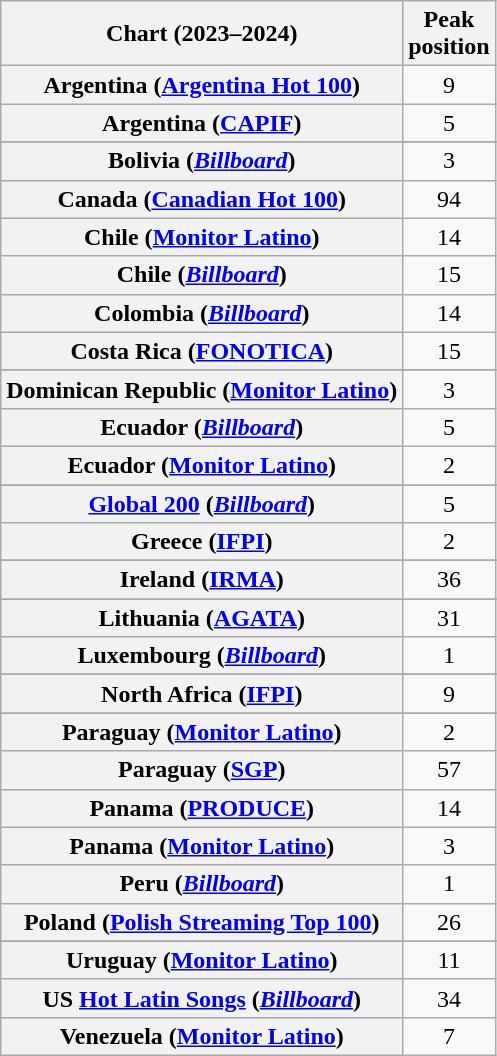<table class="wikitable sortable plainrowheaders" style="text-align:center">
<tr>
<th scope="col">Chart (2023–2024)</th>
<th scope="col">Peak<br>position</th>
</tr>
<tr>
<th scope="row">Argentina (<a href='#'>Argentina Hot 100</a>)</th>
<td>9</td>
</tr>
<tr>
<th scope="row">Argentina (<a href='#'>CAPIF</a>)</th>
<td>5</td>
</tr>
<tr>
</tr>
<tr>
</tr>
<tr>
</tr>
<tr>
<th scope="row">Bolivia (<em><a href='#'>Billboard</a></em>)</th>
<td>3</td>
</tr>
<tr>
<th scope="row">Canada (<a href='#'>Canadian Hot 100</a>)</th>
<td>94</td>
</tr>
<tr>
<th scope="row">Chile (<a href='#'>Monitor Latino</a>)</th>
<td>14</td>
</tr>
<tr>
<th scope="row">Chile (<em><a href='#'>Billboard</a></em>)</th>
<td>15</td>
</tr>
<tr>
<th scope="row">Colombia (<em><a href='#'>Billboard</a></em>)</th>
<td>14</td>
</tr>
<tr>
<th scope="row">Costa Rica (<a href='#'>FONOTICA</a>)</th>
<td>15</td>
</tr>
<tr>
</tr>
<tr>
</tr>
<tr>
<th scope="row">Dominican Republic (<a href='#'>Monitor Latino</a>)</th>
<td>3</td>
</tr>
<tr>
<th scope="row">Ecuador (<em><a href='#'>Billboard</a></em>)</th>
<td>5</td>
</tr>
<tr>
<th scope="row">Ecuador (<a href='#'>Monitor Latino</a>)</th>
<td>2</td>
</tr>
<tr>
</tr>
<tr>
</tr>
<tr>
</tr>
<tr>
<th scope="row"><a href='#'>Global 200</a> (<em><a href='#'>Billboard</a></em>)</th>
<td>5</td>
</tr>
<tr>
<th scope="row">Greece (<a href='#'>IFPI</a>)</th>
<td>2</td>
</tr>
<tr>
</tr>
<tr>
<th scope="row">Ireland (<a href='#'>IRMA</a>)</th>
<td>36</td>
</tr>
<tr>
</tr>
<tr>
<th scope="row">Lithuania (<a href='#'>AGATA</a>)</th>
<td>31</td>
</tr>
<tr>
<th scope="row">Luxembourg (<em><a href='#'>Billboard</a></em>)</th>
<td>1</td>
</tr>
<tr>
</tr>
<tr>
</tr>
<tr>
<th scope="row">North Africa (<a href='#'>IFPI</a>)</th>
<td>9</td>
</tr>
<tr>
</tr>
<tr>
<th scope="row">Paraguay (<a href='#'>Monitor Latino</a>)</th>
<td>2</td>
</tr>
<tr>
<th scope="row">Paraguay (<a href='#'>SGP</a>)</th>
<td>57</td>
</tr>
<tr>
<th scope="row">Panama (<a href='#'>PRODUCE</a>)</th>
<td>14</td>
</tr>
<tr>
<th scope="row">Panama (<a href='#'>Monitor Latino</a>)</th>
<td>3</td>
</tr>
<tr>
<th scope="row">Peru (<em><a href='#'>Billboard</a></em>)</th>
<td>1</td>
</tr>
<tr>
<th scope="row">Poland (<a href='#'>Polish Streaming Top 100</a>)</th>
<td>26</td>
</tr>
<tr>
</tr>
<tr>
</tr>
<tr>
</tr>
<tr>
</tr>
<tr>
</tr>
<tr>
</tr>
<tr>
</tr>
<tr>
<th scope="row">Uruguay (<a href='#'>Monitor Latino</a>)</th>
<td>11</td>
</tr>
<tr>
<th scope="row">US <a href='#'>Hot Latin Songs</a> (<em><a href='#'>Billboard</a></em>)</th>
<td>34</td>
</tr>
<tr>
<th scope="row">Venezuela (<a href='#'>Monitor Latino</a>)</th>
<td>7</td>
</tr>
</table>
